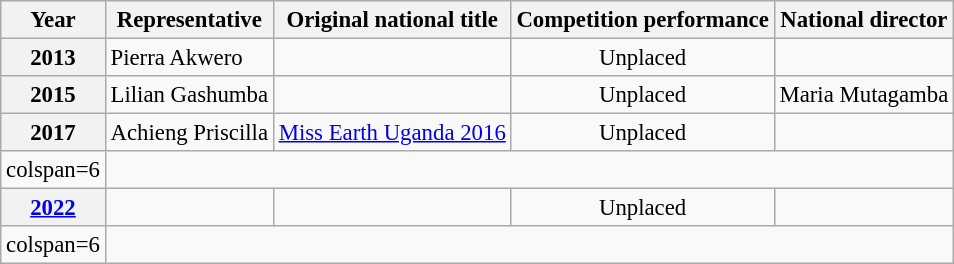<table class="wikitable" style="font-size:95%;">
<tr>
<th>Year</th>
<th>Representative</th>
<th>Original national title</th>
<th>Competition performance</th>
<th>National director</th>
</tr>
<tr>
<th>2013</th>
<td>Pierra Akwero</td>
<td></td>
<td align=center>Unplaced</td>
<td></td>
</tr>
<tr>
<th>2015</th>
<td>Lilian Gashumba</td>
<td></td>
<td align=center>Unplaced</td>
<td>Maria Mutagamba</td>
</tr>
<tr>
<th>2017</th>
<td>Achieng Priscilla</td>
<td align=center><a href='#'>Miss Earth Uganda 2016</a></td>
<td align=center>Unplaced</td>
<td></td>
</tr>
<tr>
<td>colspan=6 </td>
</tr>
<tr>
<th><a href='#'>2022</a></th>
<td></td>
<td align=center></td>
<td align=center>Unplaced</td>
<td></td>
</tr>
<tr>
<td>colspan=6 </td>
</tr>
</table>
